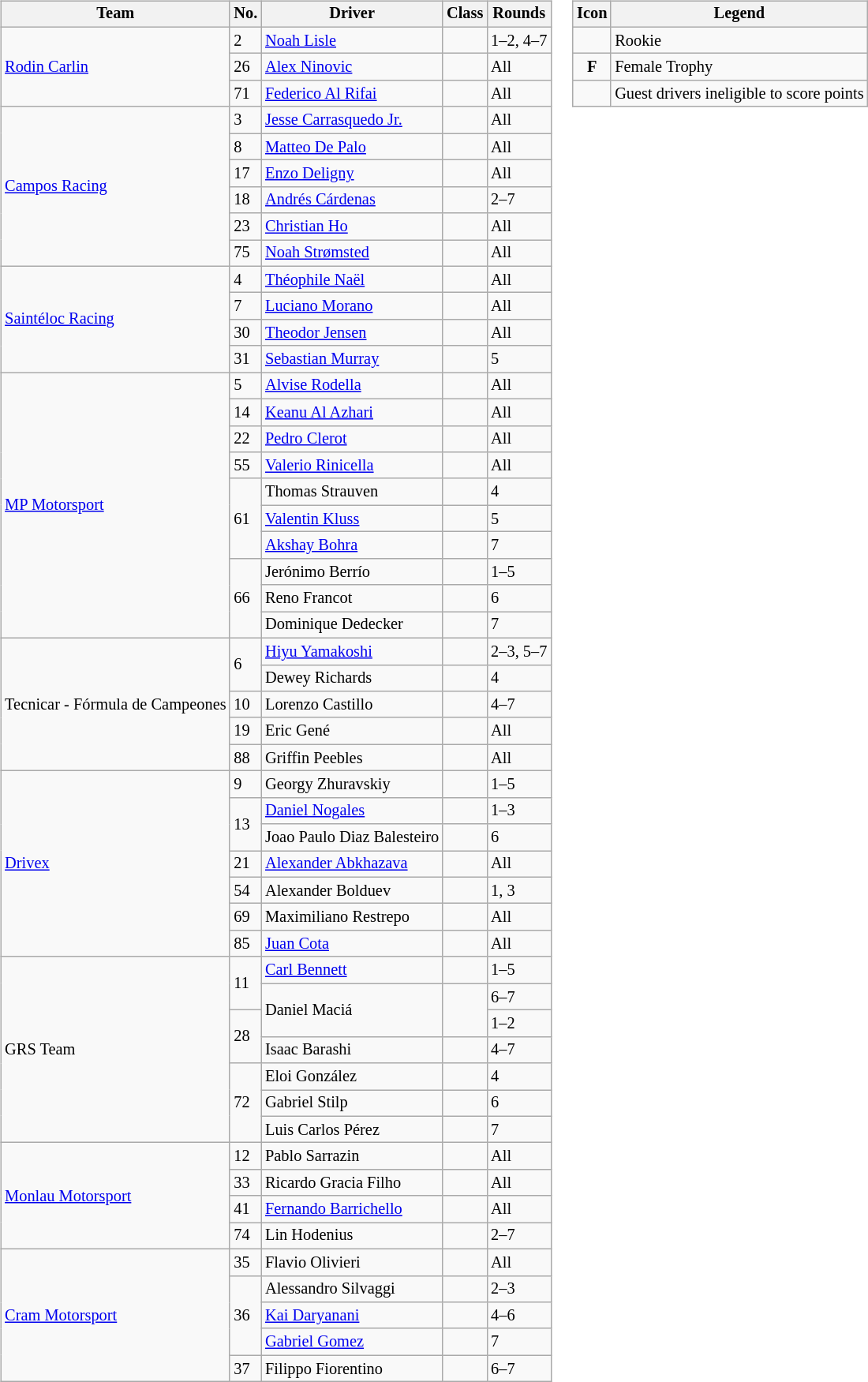<table>
<tr>
<td><br><table class="wikitable" style="font-size: 85%">
<tr>
<th>Team</th>
<th>No.</th>
<th>Driver</th>
<th>Class</th>
<th>Rounds</th>
</tr>
<tr>
<td rowspan=3> <a href='#'>Rodin Carlin</a></td>
<td>2</td>
<td> <a href='#'>Noah Lisle</a></td>
<td></td>
<td nowrap>1–2, 4–7</td>
</tr>
<tr>
<td>26</td>
<td> <a href='#'>Alex Ninovic</a></td>
<td style="text-align:center"></td>
<td>All</td>
</tr>
<tr>
<td>71</td>
<td> <a href='#'>Federico Al Rifai</a></td>
<td style="text-align:center"></td>
<td>All</td>
</tr>
<tr>
<td rowspan=6> <a href='#'>Campos Racing</a></td>
<td>3</td>
<td> <a href='#'>Jesse Carrasquedo Jr.</a></td>
<td></td>
<td>All</td>
</tr>
<tr>
<td>8</td>
<td> <a href='#'>Matteo De Palo</a></td>
<td style="text-align:center"></td>
<td>All</td>
</tr>
<tr>
<td>17</td>
<td> <a href='#'>Enzo Deligny</a></td>
<td style="text-align:center"></td>
<td>All</td>
</tr>
<tr>
<td>18</td>
<td> <a href='#'>Andrés Cárdenas</a></td>
<td style="text-align:center"></td>
<td>2–7</td>
</tr>
<tr>
<td>23</td>
<td> <a href='#'>Christian Ho</a></td>
<td></td>
<td>All</td>
</tr>
<tr>
<td>75</td>
<td> <a href='#'>Noah Strømsted</a></td>
<td></td>
<td>All</td>
</tr>
<tr>
<td rowspan=4> <a href='#'>Saintéloc Racing</a></td>
<td>4</td>
<td> <a href='#'>Théophile Naël</a></td>
<td></td>
<td>All</td>
</tr>
<tr>
<td>7</td>
<td> <a href='#'>Luciano Morano</a></td>
<td></td>
<td>All</td>
</tr>
<tr>
<td>30</td>
<td> <a href='#'>Theodor Jensen</a></td>
<td></td>
<td>All</td>
</tr>
<tr>
<td>31</td>
<td> <a href='#'>Sebastian Murray</a></td>
<td style="text-align:center"></td>
<td>5</td>
</tr>
<tr>
<td rowspan=10> <a href='#'>MP Motorsport</a></td>
<td>5</td>
<td> <a href='#'>Alvise Rodella</a></td>
<td style="text-align:center"></td>
<td>All</td>
</tr>
<tr>
<td>14</td>
<td> <a href='#'>Keanu Al Azhari</a></td>
<td style="text-align:center"></td>
<td>All</td>
</tr>
<tr>
<td>22</td>
<td> <a href='#'>Pedro Clerot</a></td>
<td></td>
<td>All</td>
</tr>
<tr>
<td>55</td>
<td> <a href='#'>Valerio Rinicella</a></td>
<td></td>
<td>All</td>
</tr>
<tr>
<td rowspan=3>61</td>
<td> Thomas Strauven</td>
<td style="text-align:center"></td>
<td>4</td>
</tr>
<tr>
<td> <a href='#'>Valentin Kluss</a></td>
<td></td>
<td>5</td>
</tr>
<tr>
<td> <a href='#'>Akshay Bohra</a></td>
<td style="text-align:center"></td>
<td>7</td>
</tr>
<tr>
<td rowspan=3>66</td>
<td> Jerónimo Berrío</td>
<td></td>
<td>1–5</td>
</tr>
<tr>
<td> Reno Francot</td>
<td style="text-align:center"></td>
<td>6</td>
</tr>
<tr>
<td> Dominique Dedecker</td>
<td style="text-align:center"></td>
<td>7</td>
</tr>
<tr>
<td rowspan=5 nowrap> Tecnicar - Fórmula de Campeones</td>
<td rowspan=2>6</td>
<td> <a href='#'>Hiyu Yamakoshi</a></td>
<td style="text-align:center"></td>
<td>2–3, 5–7</td>
</tr>
<tr>
<td> Dewey Richards</td>
<td style="text-align:center"></td>
<td>4</td>
</tr>
<tr>
<td>10</td>
<td> Lorenzo Castillo</td>
<td style="text-align:center"> </td>
<td>4–7</td>
</tr>
<tr>
<td>19</td>
<td> Eric Gené</td>
<td style="text-align:center"></td>
<td>All</td>
</tr>
<tr>
<td>88</td>
<td> Griffin Peebles</td>
<td style="text-align:center"></td>
<td>All</td>
</tr>
<tr>
<td rowspan=7> <a href='#'>Drivex</a></td>
<td>9</td>
<td> Georgy Zhuravskiy</td>
<td style="text-align:center"></td>
<td>1–5</td>
</tr>
<tr>
<td rowspan=2>13</td>
<td> <a href='#'>Daniel Nogales</a></td>
<td></td>
<td>1–3</td>
</tr>
<tr>
<td nowrap> Joao Paulo Diaz Balesteiro</td>
<td style="text-align:center"> </td>
<td>6</td>
</tr>
<tr>
<td>21</td>
<td> <a href='#'>Alexander Abkhazava</a></td>
<td style="text-align:center"></td>
<td>All</td>
</tr>
<tr>
<td>54</td>
<td> Alexander Bolduev</td>
<td style="text-align:center"></td>
<td>1, 3</td>
</tr>
<tr>
<td>69</td>
<td> Maximiliano Restrepo</td>
<td style="text-align:center"></td>
<td>All</td>
</tr>
<tr>
<td>85</td>
<td> <a href='#'>Juan Cota</a></td>
<td style="text-align:center"></td>
<td>All</td>
</tr>
<tr>
<td rowspan=7> GRS Team</td>
<td rowspan=2>11</td>
<td> <a href='#'>Carl Bennett</a></td>
<td></td>
<td>1–5</td>
</tr>
<tr>
<td rowspan=2> Daniel Maciá</td>
<td rowspan=2></td>
<td>6–7</td>
</tr>
<tr>
<td rowspan=2>28</td>
<td>1–2</td>
</tr>
<tr>
<td> Isaac Barashi</td>
<td style="text-align:center"></td>
<td>4–7</td>
</tr>
<tr>
<td rowspan=3>72</td>
<td> Eloi González</td>
<td style="text-align:center" nowrap> </td>
<td>4</td>
</tr>
<tr>
<td> Gabriel Stilp</td>
<td style="text-align:center"> </td>
<td>6</td>
</tr>
<tr>
<td> Luis Carlos Pérez</td>
<td style="text-align:center"></td>
<td>7</td>
</tr>
<tr>
<td rowspan=4> <a href='#'>Monlau Motorsport</a></td>
<td>12</td>
<td> Pablo Sarrazin</td>
<td></td>
<td>All</td>
</tr>
<tr>
<td>33</td>
<td> Ricardo Gracia Filho</td>
<td></td>
<td>All</td>
</tr>
<tr>
<td>41</td>
<td> <a href='#'>Fernando Barrichello</a></td>
<td></td>
<td>All</td>
</tr>
<tr>
<td>74</td>
<td> Lin Hodenius</td>
<td style="text-align:center"></td>
<td>2–7</td>
</tr>
<tr>
<td rowspan=5> <a href='#'>Cram Motorsport</a></td>
<td>35</td>
<td> Flavio Olivieri</td>
<td style="text-align:center"></td>
<td>All</td>
</tr>
<tr>
<td rowspan=3>36</td>
<td> Alessandro Silvaggi</td>
<td style="text-align:center"></td>
<td>2–3</td>
</tr>
<tr>
<td> <a href='#'>Kai Daryanani</a></td>
<td style="text-align:center"></td>
<td>4–6</td>
</tr>
<tr>
<td> <a href='#'>Gabriel Gomez</a></td>
<td style="text-align:center"> </td>
<td>7</td>
</tr>
<tr>
<td>37</td>
<td> Filippo Fiorentino</td>
<td style="text-align:center"> </td>
<td>6–7</td>
</tr>
</table>
</td>
<td style="vertical-align:top"><br><table class="wikitable" style="font-size: 85%">
<tr>
<th>Icon</th>
<th>Legend</th>
</tr>
<tr>
<td style="text-align:center"></td>
<td>Rookie</td>
</tr>
<tr>
<td style="text-align:center"><strong><span>F</span></strong></td>
<td>Female Trophy</td>
</tr>
<tr>
<td style="text-align:center"></td>
<td>Guest drivers ineligible to score points</td>
</tr>
</table>
</td>
</tr>
</table>
